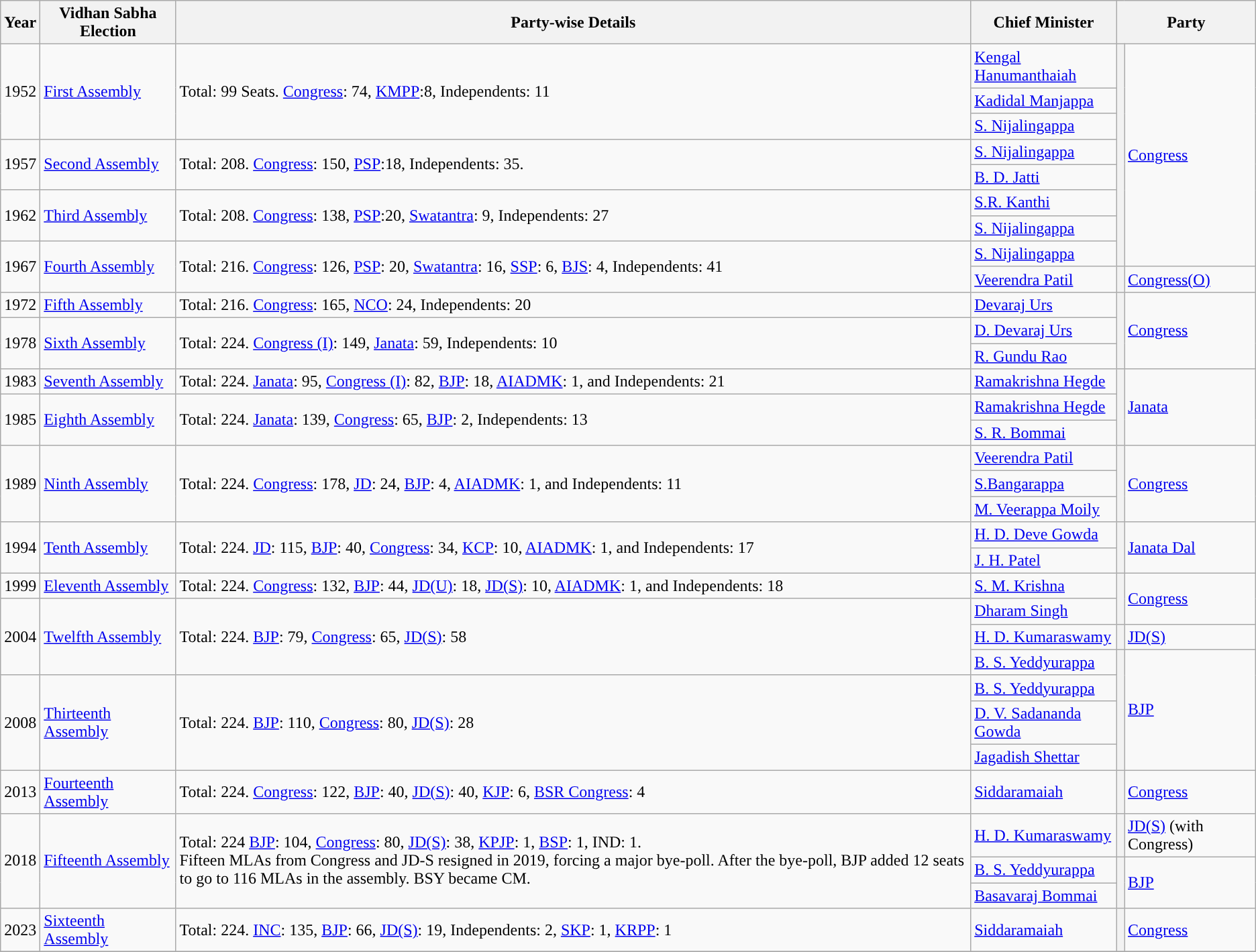<table class="wikitable">
<tr>
<th>Year</th>
<th>Vidhan Sabha Election</th>
<th>Party-wise Details</th>
<th>Chief Minister</th>
<th colspan=2>Party</th>
</tr>
<tr --->
<td rowspan=3">1952</td>
<td rowspan=3"><a href='#'>First Assembly</a></td>
<td rowspan=3">Total: 99 Seats. <a href='#'>Congress</a>: 74, <a href='#'>KMPP</a>:8, Independents: 11</td>
<td><a href='#'>Kengal Hanumanthaiah</a></td>
<th rowspan=8 style="background-color: "></th>
<td rowspan=8"><a href='#'>Congress</a></td>
</tr>
<tr>
<td><a href='#'>Kadidal Manjappa</a></td>
</tr>
<tr>
<td><a href='#'>S. Nijalingappa</a></td>
</tr>
<tr --->
<td rowspan=2">1957</td>
<td rowspan=2"><a href='#'>Second Assembly</a></td>
<td rowspan=2">Total: 208. <a href='#'>Congress</a>: 150, <a href='#'>PSP</a>:18, Independents: 35.</td>
<td><a href='#'>S. Nijalingappa</a></td>
</tr>
<tr>
<td><a href='#'>B. D. Jatti</a></td>
</tr>
<tr --->
<td rowspan=2">1962</td>
<td rowspan=2"><a href='#'>Third Assembly</a></td>
<td rowspan=2">Total: 208. <a href='#'>Congress</a>: 138, <a href='#'>PSP</a>:20, <a href='#'>Swatantra</a>: 9, Independents: 27</td>
<td><a href='#'>S.R. Kanthi</a></td>
</tr>
<tr>
<td><a href='#'>S. Nijalingappa</a></td>
</tr>
<tr --->
<td rowspan=2">1967</td>
<td rowspan=2"><a href='#'>Fourth Assembly</a></td>
<td rowspan=2">Total: 216. <a href='#'>Congress</a>: 126, <a href='#'>PSP</a>: 20, <a href='#'>Swatantra</a>: 16, <a href='#'>SSP</a>: 6, <a href='#'>BJS</a>: 4, Independents: 41</td>
<td><a href='#'>S. Nijalingappa</a></td>
</tr>
<tr>
<td><a href='#'>Veerendra Patil</a></td>
<th style="background-color: "></th>
<td><a href='#'>Congress(O)</a></td>
</tr>
<tr --->
<td>1972</td>
<td><a href='#'>Fifth Assembly</a></td>
<td>Total: 216. <a href='#'>Congress</a>: 165, <a href='#'>NCO</a>: 24, Independents: 20</td>
<td><a href='#'>Devaraj Urs</a></td>
<th rowspan=3 style="background-color: "></th>
<td rowspan=3><a href='#'>Congress</a></td>
</tr>
<tr --->
<td rowspan=2">1978</td>
<td rowspan=2"><a href='#'>Sixth Assembly</a></td>
<td rowspan=2">Total: 224. <a href='#'>Congress (I)</a>: 149, <a href='#'>Janata</a>: 59, Independents: 10</td>
<td><a href='#'>D. Devaraj Urs</a></td>
</tr>
<tr>
<td><a href='#'>R. Gundu Rao</a></td>
</tr>
<tr --->
<td>1983</td>
<td><a href='#'>Seventh Assembly</a></td>
<td>Total: 224. <a href='#'>Janata</a>: 95, <a href='#'>Congress (I)</a>: 82, <a href='#'>BJP</a>: 18, <a href='#'>AIADMK</a>: 1, and Independents: 21</td>
<td><a href='#'>Ramakrishna Hegde</a></td>
<th rowspan=3 style="background-color: "></th>
<td rowspan=3><a href='#'>Janata</a></td>
</tr>
<tr --->
<td rowspan=2">1985</td>
<td rowspan=2"><a href='#'>Eighth Assembly</a></td>
<td rowspan=2">Total: 224. <a href='#'>Janata</a>: 139, <a href='#'>Congress</a>: 65, <a href='#'>BJP</a>: 2, Independents: 13</td>
<td><a href='#'>Ramakrishna Hegde</a></td>
</tr>
<tr>
<td><a href='#'>S. R. Bommai</a></td>
</tr>
<tr --->
<td rowspan=3>1989</td>
<td rowspan=3><a href='#'>Ninth Assembly</a></td>
<td rowspan=3>Total: 224. <a href='#'>Congress</a>: 178, <a href='#'>JD</a>: 24, <a href='#'>BJP</a>: 4, <a href='#'>AIADMK</a>: 1, and Independents: 11</td>
<td><a href='#'>Veerendra Patil</a></td>
<th rowspan=3 style="background-color: "></th>
<td rowspan=3><a href='#'>Congress</a></td>
</tr>
<tr>
<td><a href='#'>S.Bangarappa</a></td>
</tr>
<tr>
<td><a href='#'>M. Veerappa Moily</a></td>
</tr>
<tr --->
<td rowspan=2">1994</td>
<td rowspan=2"><a href='#'>Tenth Assembly</a></td>
<td rowspan=2">Total: 224. <a href='#'>JD</a>: 115, <a href='#'>BJP</a>: 40, <a href='#'>Congress</a>: 34, <a href='#'>KCP</a>: 10, <a href='#'>AIADMK</a>: 1, and Independents: 17</td>
<td><a href='#'>H. D. Deve Gowda</a></td>
<th rowspan=2 style="background-color: "></th>
<td rowspan=2><a href='#'>Janata Dal</a></td>
</tr>
<tr>
<td><a href='#'>J. H. Patel</a></td>
</tr>
<tr --->
<td>1999</td>
<td><a href='#'>Eleventh Assembly</a></td>
<td>Total: 224. <a href='#'>Congress</a>: 132, <a href='#'>BJP</a>: 44, <a href='#'>JD(U)</a>: 18, <a href='#'>JD(S)</a>: 10, <a href='#'>AIADMK</a>: 1, and Independents: 18</td>
<td><a href='#'>S. M. Krishna</a></td>
<th rowspan=2 style="background-color: "></th>
<td rowspan=2><a href='#'>Congress</a></td>
</tr>
<tr --->
<td rowspan=3">2004</td>
<td rowspan=3"><a href='#'>Twelfth Assembly</a></td>
<td rowspan=3">Total: 224. <a href='#'>BJP</a>: 79, <a href='#'>Congress</a>: 65, <a href='#'>JD(S)</a>: 58</td>
<td><a href='#'>Dharam Singh</a></td>
</tr>
<tr>
<td><a href='#'>H. D. Kumaraswamy</a></td>
<th style="background-color: "></th>
<td><a href='#'>JD(S)</a></td>
</tr>
<tr>
<td><a href='#'>B. S. Yeddyurappa</a></td>
<th rowspan=4 style="background-color: "></th>
<td rowspan=4"><a href='#'>BJP</a></td>
</tr>
<tr --->
<td rowspan=3">2008</td>
<td rowspan=3"><a href='#'>Thirteenth Assembly</a></td>
<td rowspan=3">Total: 224. <a href='#'>BJP</a>: 110, <a href='#'>Congress</a>: 80, <a href='#'>JD(S)</a>: 28</td>
<td><a href='#'>B. S. Yeddyurappa</a></td>
</tr>
<tr>
<td><a href='#'>D. V. Sadananda Gowda</a></td>
</tr>
<tr>
<td><a href='#'>Jagadish Shettar</a></td>
</tr>
<tr --->
<td>2013</td>
<td><a href='#'>Fourteenth Assembly</a></td>
<td>Total: 224. <a href='#'>Congress</a>: 122, <a href='#'>BJP</a>: 40, <a href='#'>JD(S)</a>: 40, <a href='#'>KJP</a>: 6, <a href='#'>BSR Congress</a>: 4</td>
<td><a href='#'>Siddaramaiah</a></td>
<th style="background-color: "></th>
<td><a href='#'>Congress</a></td>
</tr>
<tr --->
<td rowspan=3">2018</td>
<td rowspan=3"><a href='#'>Fifteenth Assembly</a></td>
<td rowspan=3">Total: 224 <a href='#'>BJP</a>: 104, <a href='#'>Congress</a>: 80, <a href='#'>JD(S)</a>: 38, <a href='#'>KPJP</a>: 1, <a href='#'>BSP</a>: 1, IND: 1.<br>Fifteen MLAs from Congress and JD-S resigned in 2019, forcing a major bye-poll. After the bye-poll, BJP added 12 seats to go to 116 MLAs in the assembly. BSY became CM.</td>
<td><a href='#'>H. D. Kumaraswamy</a></td>
<th style="background-color: "></th>
<td><a href='#'>JD(S)</a> (with Congress)</td>
</tr>
<tr>
<td><a href='#'>B. S. Yeddyurappa</a></td>
<th rowspan=2 style="background-color: "></th>
<td rowspan=2"><a href='#'>BJP</a></td>
</tr>
<tr>
<td><a href='#'>Basavaraj Bommai</a></td>
</tr>
<tr --->
<td>2023</td>
<td><a href='#'>Sixteenth Assembly</a></td>
<td>Total: 224. <a href='#'>INC</a>: 135, <a href='#'>BJP</a>: 66, <a href='#'>JD(S)</a>: 19,  Independents: 2, <a href='#'>SKP</a>: 1, <a href='#'>KRPP</a>: 1</td>
<td><a href='#'>Siddaramaiah</a></td>
<th style="background-color: "></th>
<td><a href='#'>Congress</a></td>
</tr>
<tr>
</tr>
</table>
